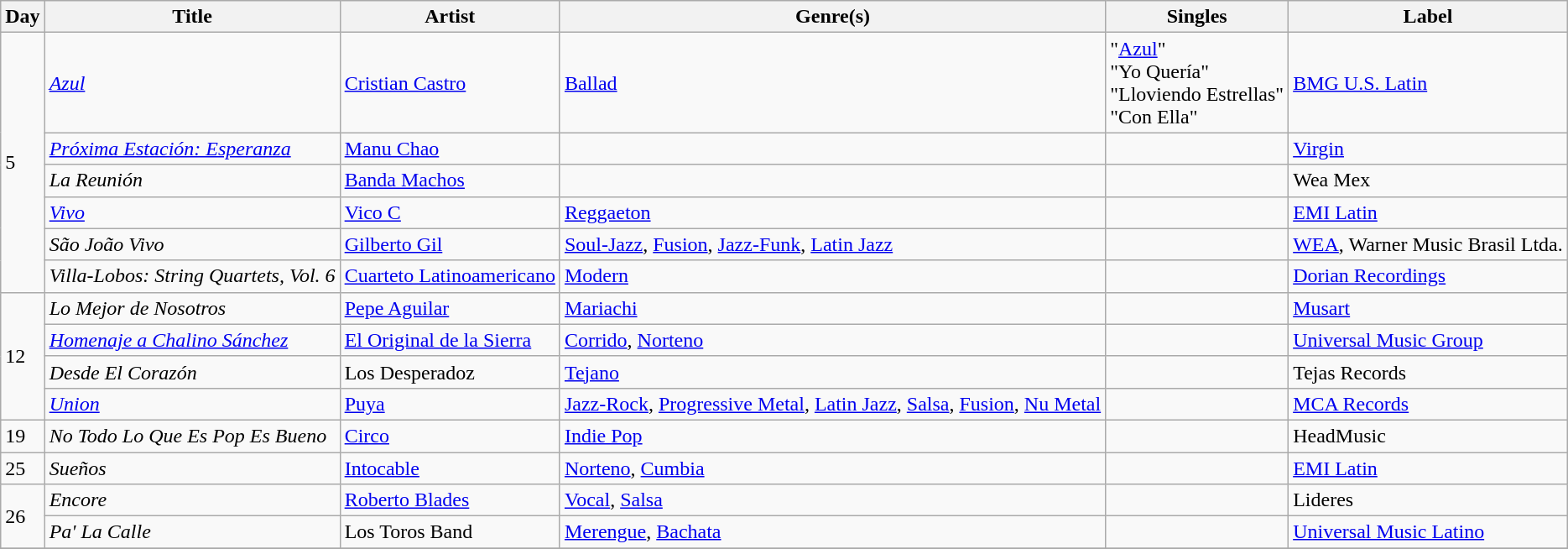<table class="wikitable sortable" style="text-align: left;">
<tr>
<th>Day</th>
<th>Title</th>
<th>Artist</th>
<th>Genre(s)</th>
<th>Singles</th>
<th>Label</th>
</tr>
<tr>
<td rowspan="6">5</td>
<td><em><a href='#'>Azul</a></em></td>
<td><a href='#'>Cristian Castro</a></td>
<td><a href='#'>Ballad</a></td>
<td>"<a href='#'>Azul</a>"<br>"Yo Quería"<br>"Lloviendo Estrellas"<br>"Con Ella"</td>
<td><a href='#'>BMG U.S. Latin</a></td>
</tr>
<tr>
<td><em><a href='#'>Próxima Estación: Esperanza</a></em></td>
<td><a href='#'>Manu Chao</a></td>
<td></td>
<td></td>
<td><a href='#'>Virgin</a></td>
</tr>
<tr>
<td><em>La Reunión</em></td>
<td><a href='#'>Banda Machos</a></td>
<td></td>
<td></td>
<td>Wea Mex</td>
</tr>
<tr>
<td><em><a href='#'>Vivo</a></em></td>
<td><a href='#'>Vico C</a></td>
<td><a href='#'>Reggaeton</a></td>
<td></td>
<td><a href='#'>EMI Latin</a></td>
</tr>
<tr>
<td><em>São João Vivo</em></td>
<td><a href='#'>Gilberto Gil</a></td>
<td><a href='#'>Soul-Jazz</a>, <a href='#'>Fusion</a>, <a href='#'>Jazz-Funk</a>, <a href='#'>Latin Jazz</a></td>
<td></td>
<td><a href='#'>WEA</a>, Warner Music Brasil Ltda.</td>
</tr>
<tr>
<td><em>Villa-Lobos: String Quartets, Vol. 6</em></td>
<td><a href='#'>Cuarteto Latinoamericano</a></td>
<td><a href='#'>Modern</a></td>
<td></td>
<td><a href='#'>Dorian Recordings</a></td>
</tr>
<tr>
<td rowspan="4">12</td>
<td><em>Lo Mejor de Nosotros</em></td>
<td><a href='#'>Pepe Aguilar</a></td>
<td><a href='#'>Mariachi</a></td>
<td></td>
<td><a href='#'>Musart</a></td>
</tr>
<tr>
<td><em><a href='#'>Homenaje a Chalino Sánchez</a></em></td>
<td><a href='#'>El Original de la Sierra</a></td>
<td><a href='#'>Corrido</a>, <a href='#'>Norteno</a></td>
<td></td>
<td><a href='#'>Universal Music Group</a></td>
</tr>
<tr>
<td><em>Desde El Corazón</em></td>
<td>Los Desperadoz</td>
<td><a href='#'>Tejano</a></td>
<td></td>
<td>Tejas Records</td>
</tr>
<tr>
<td><em><a href='#'>Union</a></em></td>
<td><a href='#'>Puya</a></td>
<td><a href='#'>Jazz-Rock</a>, <a href='#'>Progressive Metal</a>, <a href='#'>Latin Jazz</a>, <a href='#'>Salsa</a>, <a href='#'>Fusion</a>, <a href='#'>Nu Metal</a></td>
<td></td>
<td><a href='#'>MCA Records</a></td>
</tr>
<tr>
<td>19</td>
<td><em>No Todo Lo Que Es Pop Es Bueno</em></td>
<td><a href='#'>Circo</a></td>
<td><a href='#'>Indie Pop</a></td>
<td></td>
<td>HeadMusic</td>
</tr>
<tr>
<td>25</td>
<td><em>Sueños</em></td>
<td><a href='#'>Intocable</a></td>
<td><a href='#'>Norteno</a>, <a href='#'>Cumbia</a></td>
<td></td>
<td><a href='#'>EMI Latin</a></td>
</tr>
<tr>
<td rowspan="2">26</td>
<td><em>Encore</em></td>
<td><a href='#'>Roberto Blades</a></td>
<td><a href='#'>Vocal</a>, <a href='#'>Salsa</a></td>
<td></td>
<td>Lideres</td>
</tr>
<tr>
<td><em>Pa' La Calle</em></td>
<td>Los Toros Band</td>
<td><a href='#'>Merengue</a>, <a href='#'>Bachata</a></td>
<td></td>
<td><a href='#'>Universal Music Latino</a></td>
</tr>
<tr>
</tr>
</table>
